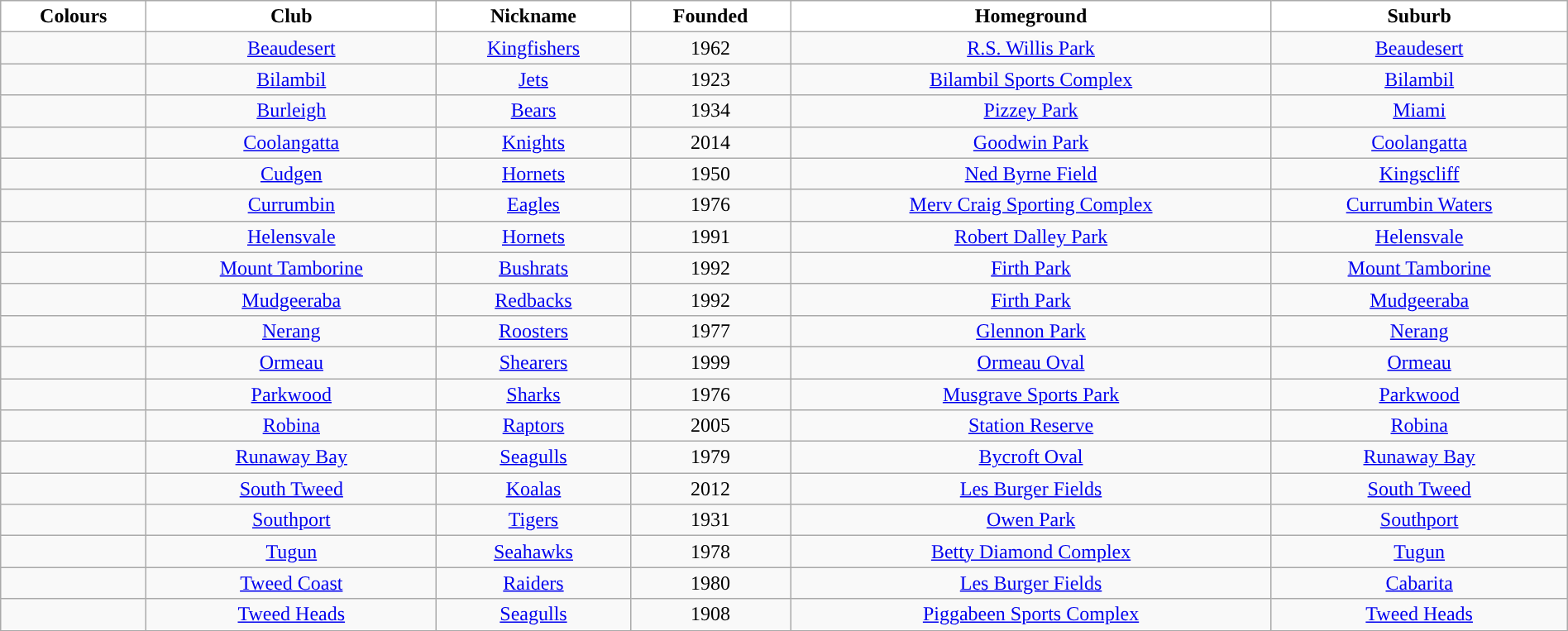<table class="wikitable" style="width:100%; text-align:center">
<tr>
<th style="background:white;">Colours</th>
<th style="background:white;">Club</th>
<th style="background:white;">Nickname</th>
<th style="background:white;">Founded</th>
<th style="background:white;">Homeground</th>
<th style="background:white;">Suburb</th>
</tr>
<tr>
<td align=left></td>
<td><a href='#'>Beaudesert</a></td>
<td><a href='#'>Kingfishers</a></td>
<td>1962</td>
<td><a href='#'>R.S. Willis Park</a></td>
<td><a href='#'>Beaudesert</a></td>
</tr>
<tr>
<td align=left></td>
<td><a href='#'>Bilambil</a></td>
<td><a href='#'>Jets</a></td>
<td>1923</td>
<td><a href='#'>Bilambil Sports Complex</a></td>
<td><a href='#'>Bilambil</a></td>
</tr>
<tr>
<td align=left></td>
<td><a href='#'>Burleigh</a></td>
<td><a href='#'>Bears</a></td>
<td>1934</td>
<td><a href='#'>Pizzey Park</a></td>
<td><a href='#'>Miami</a></td>
</tr>
<tr>
<td align=left></td>
<td><a href='#'>Coolangatta</a></td>
<td><a href='#'>Knights</a></td>
<td>2014</td>
<td><a href='#'>Goodwin Park</a></td>
<td><a href='#'>Coolangatta</a></td>
</tr>
<tr>
<td align=left></td>
<td><a href='#'>Cudgen</a></td>
<td><a href='#'>Hornets</a></td>
<td>1950</td>
<td><a href='#'>Ned Byrne Field</a></td>
<td><a href='#'>Kingscliff</a></td>
</tr>
<tr>
<td align=left></td>
<td><a href='#'>Currumbin</a></td>
<td><a href='#'>Eagles</a></td>
<td>1976</td>
<td><a href='#'>Merv Craig Sporting Complex</a></td>
<td><a href='#'>Currumbin Waters</a></td>
</tr>
<tr>
<td align=left></td>
<td><a href='#'>Helensvale</a></td>
<td><a href='#'>Hornets</a></td>
<td>1991</td>
<td><a href='#'>Robert Dalley Park</a></td>
<td><a href='#'>Helensvale</a></td>
</tr>
<tr>
<td align=left></td>
<td><a href='#'>Mount Tamborine</a></td>
<td><a href='#'>Bushrats</a></td>
<td>1992</td>
<td><a href='#'>Firth Park</a></td>
<td><a href='#'>Mount Tamborine</a></td>
</tr>
<tr>
<td align=left></td>
<td><a href='#'>Mudgeeraba</a></td>
<td><a href='#'>Redbacks</a></td>
<td>1992</td>
<td><a href='#'>Firth Park</a></td>
<td><a href='#'>Mudgeeraba</a></td>
</tr>
<tr>
<td align=left></td>
<td><a href='#'>Nerang</a></td>
<td><a href='#'>Roosters</a></td>
<td>1977</td>
<td><a href='#'>Glennon Park</a></td>
<td><a href='#'>Nerang</a></td>
</tr>
<tr>
<td align=left></td>
<td><a href='#'>Ormeau</a></td>
<td><a href='#'>Shearers</a></td>
<td>1999</td>
<td><a href='#'>Ormeau Oval</a></td>
<td><a href='#'>Ormeau</a></td>
</tr>
<tr>
<td align=left></td>
<td><a href='#'>Parkwood</a></td>
<td><a href='#'>Sharks</a></td>
<td>1976</td>
<td><a href='#'>Musgrave Sports Park</a></td>
<td><a href='#'>Parkwood</a></td>
</tr>
<tr>
<td align=left></td>
<td><a href='#'>Robina</a></td>
<td><a href='#'>Raptors</a></td>
<td>2005</td>
<td><a href='#'>Station Reserve</a></td>
<td><a href='#'>Robina</a></td>
</tr>
<tr>
<td align=left></td>
<td><a href='#'>Runaway Bay</a></td>
<td><a href='#'>Seagulls</a></td>
<td>1979</td>
<td><a href='#'>Bycroft Oval</a></td>
<td><a href='#'>Runaway Bay</a></td>
</tr>
<tr>
<td align=left></td>
<td><a href='#'>South Tweed</a></td>
<td><a href='#'>Koalas</a></td>
<td>2012</td>
<td><a href='#'>Les Burger Fields</a></td>
<td><a href='#'>South Tweed</a></td>
</tr>
<tr>
<td align=left></td>
<td><a href='#'>Southport</a></td>
<td><a href='#'>Tigers</a></td>
<td>1931</td>
<td><a href='#'>Owen Park</a></td>
<td><a href='#'>Southport</a></td>
</tr>
<tr>
<td align=left></td>
<td><a href='#'>Tugun</a></td>
<td><a href='#'>Seahawks</a></td>
<td>1978</td>
<td><a href='#'>Betty Diamond Complex</a></td>
<td><a href='#'>Tugun</a></td>
</tr>
<tr>
<td align=left></td>
<td><a href='#'>Tweed Coast</a></td>
<td><a href='#'>Raiders</a></td>
<td>1980</td>
<td><a href='#'>Les Burger Fields</a></td>
<td><a href='#'>Cabarita</a></td>
</tr>
<tr>
<td align=left></td>
<td><a href='#'>Tweed Heads</a></td>
<td><a href='#'>Seagulls</a></td>
<td>1908</td>
<td><a href='#'>Piggabeen Sports Complex</a></td>
<td><a href='#'>Tweed Heads</a></td>
</tr>
<tr>
</tr>
</table>
